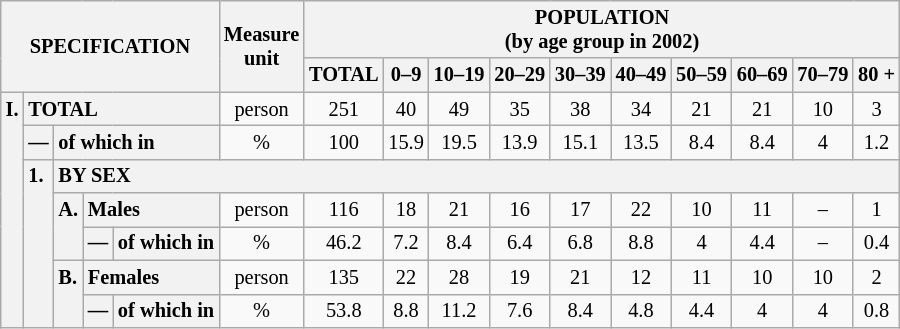<table class="wikitable" style="font-size:85%; text-align:center">
<tr>
<th rowspan="2" colspan="5">SPECIFICATION</th>
<th rowspan="2">Measure<br> unit</th>
<th colspan="10" rowspan="1">POPULATION<br> (by age group in 2002)</th>
</tr>
<tr>
<th>TOTAL</th>
<th>0–9</th>
<th>10–19</th>
<th>20–29</th>
<th>30–39</th>
<th>40–49</th>
<th>50–59</th>
<th>60–69</th>
<th>70–79</th>
<th>80 +</th>
</tr>
<tr>
<th style="text-align:left" valign="top" rowspan="7">I.</th>
<th style="text-align:left" colspan="4">TOTAL</th>
<td>person</td>
<td>251</td>
<td>40</td>
<td>49</td>
<td>35</td>
<td>38</td>
<td>34</td>
<td>21</td>
<td>21</td>
<td>10</td>
<td>3</td>
</tr>
<tr>
<th style="text-align:left" valign="top">—</th>
<th style="text-align:left" colspan="3">of which in</th>
<td>%</td>
<td>100</td>
<td>15.9</td>
<td>19.5</td>
<td>13.9</td>
<td>15.1</td>
<td>13.5</td>
<td>8.4</td>
<td>8.4</td>
<td>4</td>
<td>1.2</td>
</tr>
<tr>
<th style="text-align:left" valign="top" rowspan="5">1.</th>
<th style="text-align:left" colspan="14">BY SEX</th>
</tr>
<tr>
<th style="text-align:left" valign="top" rowspan="2">A.</th>
<th style="text-align:left" colspan="2">Males</th>
<td>person</td>
<td>116</td>
<td>18</td>
<td>21</td>
<td>16</td>
<td>17</td>
<td>22</td>
<td>10</td>
<td>11</td>
<td>–</td>
<td>1</td>
</tr>
<tr>
<th style="text-align:left" valign="top">—</th>
<th style="text-align:left" colspan="1">of which in</th>
<td>%</td>
<td>46.2</td>
<td>7.2</td>
<td>8.4</td>
<td>6.4</td>
<td>6.8</td>
<td>8.8</td>
<td>4</td>
<td>4.4</td>
<td>–</td>
<td>0.4</td>
</tr>
<tr>
<th style="text-align:left" valign="top" rowspan="2">B.</th>
<th style="text-align:left" colspan="2">Females</th>
<td>person</td>
<td>135</td>
<td>22</td>
<td>28</td>
<td>19</td>
<td>21</td>
<td>12</td>
<td>11</td>
<td>10</td>
<td>10</td>
<td>2</td>
</tr>
<tr>
<th style="text-align:left" valign="top">—</th>
<th style="text-align:left" colspan="1">of which in</th>
<td>%</td>
<td>53.8</td>
<td>8.8</td>
<td>11.2</td>
<td>7.6</td>
<td>8.4</td>
<td>4.8</td>
<td>4.4</td>
<td>4</td>
<td>4</td>
<td>0.8</td>
</tr>
</table>
